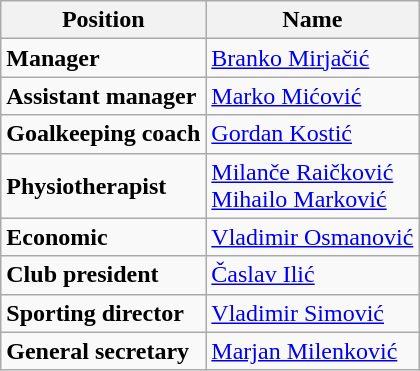<table class="wikitable">
<tr>
<th>Position</th>
<th>Name</th>
</tr>
<tr>
<td><strong>Manager</strong></td>
<td> <a href='#'>Branko Mirjačić</a></td>
</tr>
<tr>
<td><strong>Assistant manager</strong></td>
<td> <a href='#'>Marko Mićović</a></td>
</tr>
<tr>
<td><strong>Goalkeeping coach</strong></td>
<td> <a href='#'>Gordan Kostić</a></td>
</tr>
<tr>
<td><strong>Physiotherapist </strong></td>
<td> <a href='#'>Milanče Raičković</a> <br>  <a href='#'>Mihailo Marković</a></td>
</tr>
<tr>
<td><strong>Economic</strong></td>
<td> <a href='#'>Vladimir Osmanović</a></td>
</tr>
<tr>
<td><strong>Club president</strong></td>
<td> <a href='#'>Časlav Ilić</a></td>
</tr>
<tr>
<td><strong>Sporting director</strong></td>
<td> <a href='#'>Vladimir Simović</a></td>
</tr>
<tr>
<td><strong>General secretary</strong></td>
<td> <a href='#'>Marjan Milenković</a></td>
</tr>
</table>
